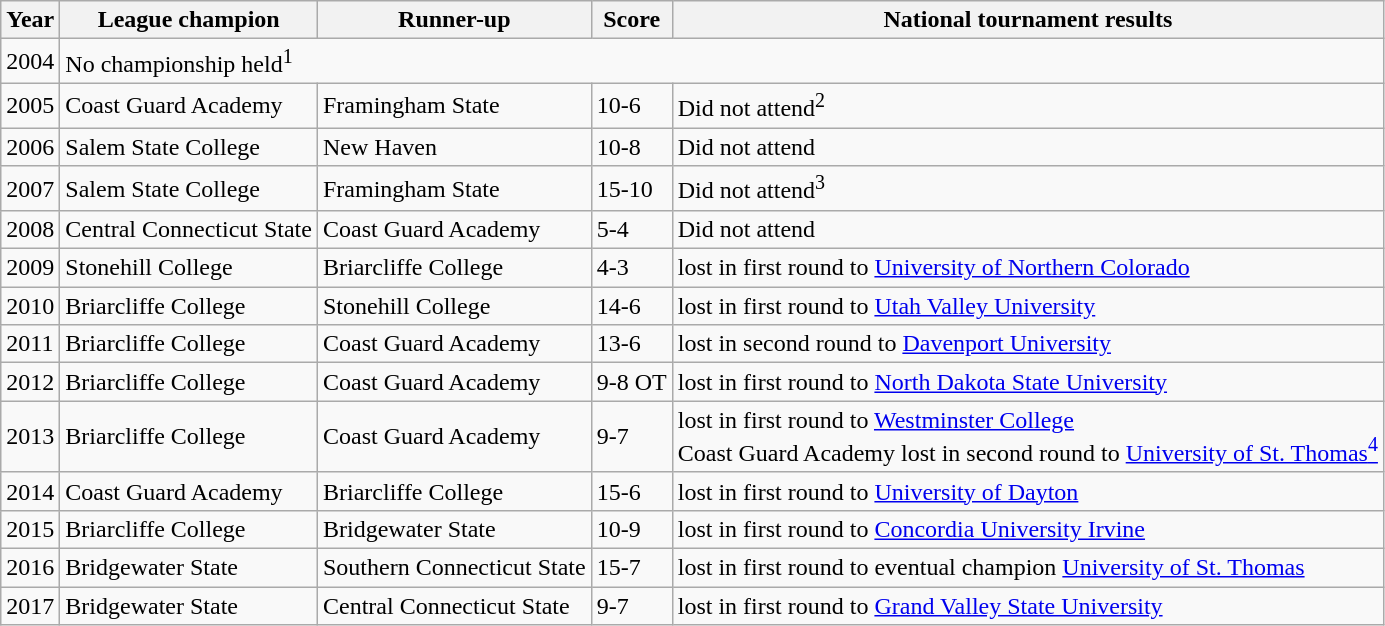<table class="wikitable">
<tr>
<th>Year</th>
<th>League champion</th>
<th>Runner-up</th>
<th>Score</th>
<th>National tournament results</th>
</tr>
<tr>
<td>2004</td>
<td colspan="4">No championship held<sup>1</sup></td>
</tr>
<tr>
<td>2005</td>
<td>Coast Guard Academy</td>
<td>Framingham State</td>
<td>10-6</td>
<td>Did not attend<sup>2</sup></td>
</tr>
<tr>
<td>2006</td>
<td>Salem State College</td>
<td>New Haven</td>
<td>10-8</td>
<td>Did not attend</td>
</tr>
<tr>
<td>2007</td>
<td>Salem State College</td>
<td>Framingham State</td>
<td>15-10</td>
<td>Did not attend<sup>3</sup></td>
</tr>
<tr>
<td>2008</td>
<td>Central Connecticut State</td>
<td>Coast Guard Academy</td>
<td>5-4</td>
<td>Did not attend</td>
</tr>
<tr>
<td>2009</td>
<td>Stonehill College</td>
<td>Briarcliffe College</td>
<td>4-3</td>
<td>lost in first round to <a href='#'>University of Northern Colorado</a></td>
</tr>
<tr>
<td>2010</td>
<td>Briarcliffe College</td>
<td>Stonehill College</td>
<td>14-6</td>
<td>lost in first round to <a href='#'>Utah Valley University</a></td>
</tr>
<tr>
<td>2011</td>
<td>Briarcliffe College</td>
<td>Coast Guard Academy</td>
<td>13-6</td>
<td>lost in second round to <a href='#'>Davenport University</a></td>
</tr>
<tr>
<td>2012</td>
<td>Briarcliffe College</td>
<td>Coast Guard Academy</td>
<td>9-8 OT</td>
<td>lost in first round to <a href='#'>North Dakota State University</a></td>
</tr>
<tr>
<td>2013</td>
<td>Briarcliffe College</td>
<td>Coast Guard Academy</td>
<td>9-7</td>
<td>lost in first round to <a href='#'>Westminster College</a><br>Coast Guard Academy lost in second round to <a href='#'>University of St. Thomas<sup>4</sup></a></td>
</tr>
<tr>
<td>2014</td>
<td>Coast Guard Academy</td>
<td>Briarcliffe College</td>
<td>15-6</td>
<td>lost in first round to <a href='#'>University of Dayton</a></td>
</tr>
<tr>
<td>2015</td>
<td>Briarcliffe College</td>
<td>Bridgewater State</td>
<td>10-9</td>
<td>lost in first round to <a href='#'>Concordia University Irvine</a></td>
</tr>
<tr>
<td>2016</td>
<td>Bridgewater State</td>
<td>Southern Connecticut State</td>
<td>15-7</td>
<td>lost in first round to eventual champion <a href='#'>University of St. Thomas</a></td>
</tr>
<tr>
<td>2017</td>
<td>Bridgewater State</td>
<td>Central Connecticut State</td>
<td>9-7</td>
<td>lost in first round to <a href='#'>Grand Valley State University</a></td>
</tr>
</table>
